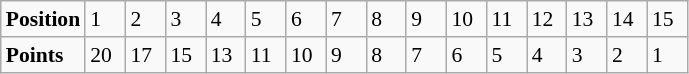<table class="wikitable" style="font-size: 90%;">
<tr>
<td><strong>Position</strong></td>
<td width=20>1</td>
<td width=20>2</td>
<td width=20>3</td>
<td width=20>4</td>
<td width=20>5</td>
<td width=20>6</td>
<td width=20>7</td>
<td width=20>8</td>
<td width=20>9</td>
<td width=20>10</td>
<td width=20>11</td>
<td width=20>12</td>
<td width=20>13</td>
<td width=20>14</td>
<td width=20>15</td>
</tr>
<tr>
<td><strong>Points</strong></td>
<td>20</td>
<td>17</td>
<td>15</td>
<td>13</td>
<td>11</td>
<td>10</td>
<td>9</td>
<td>8</td>
<td>7</td>
<td>6</td>
<td>5</td>
<td>4</td>
<td>3</td>
<td>2</td>
<td>1</td>
</tr>
</table>
